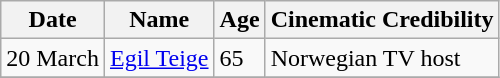<table class="wikitable">
<tr ">
<th>Date</th>
<th>Name</th>
<th>Age</th>
<th>Cinematic Credibility</th>
</tr>
<tr>
<td>20 March</td>
<td><a href='#'>Egil Teige</a></td>
<td>65</td>
<td>Norwegian TV host</td>
</tr>
<tr>
</tr>
</table>
